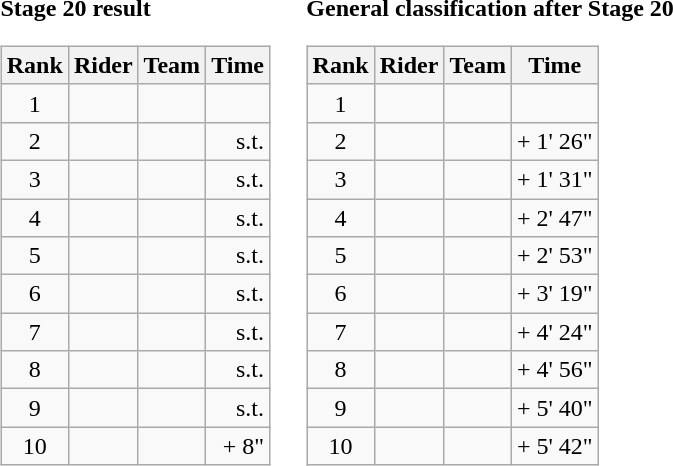<table>
<tr>
<td><strong>Stage 20 result</strong><br><table class="wikitable">
<tr>
<th scope="col">Rank</th>
<th scope="col">Rider</th>
<th scope="col">Team</th>
<th scope="col">Time</th>
</tr>
<tr>
<td style="text-align:center;">1</td>
<td></td>
<td></td>
<td style="text-align:right;"></td>
</tr>
<tr>
<td style="text-align:center;">2</td>
<td></td>
<td></td>
<td style="text-align:right;">s.t.</td>
</tr>
<tr>
<td style="text-align:center;">3</td>
<td></td>
<td></td>
<td style="text-align:right;">s.t.</td>
</tr>
<tr>
<td style="text-align:center;">4</td>
<td></td>
<td></td>
<td style="text-align:right;">s.t.</td>
</tr>
<tr>
<td style="text-align:center;">5</td>
<td></td>
<td></td>
<td style="text-align:right;">s.t.</td>
</tr>
<tr>
<td style="text-align:center;">6</td>
<td></td>
<td></td>
<td style="text-align:right;">s.t.</td>
</tr>
<tr>
<td style="text-align:center;">7</td>
<td></td>
<td></td>
<td style="text-align:right;">s.t.</td>
</tr>
<tr>
<td style="text-align:center;">8</td>
<td></td>
<td></td>
<td style="text-align:right;">s.t.</td>
</tr>
<tr>
<td style="text-align:center;">9</td>
<td></td>
<td></td>
<td style="text-align:right;">s.t.</td>
</tr>
<tr>
<td style="text-align:center;">10</td>
<td></td>
<td></td>
<td style="text-align:right;">+ 8"</td>
</tr>
</table>
</td>
<td></td>
<td><strong>General classification after Stage 20</strong><br><table class="wikitable">
<tr>
<th scope="col">Rank</th>
<th scope="col">Rider</th>
<th scope="col">Team</th>
<th scope="col">Time</th>
</tr>
<tr>
<td style="text-align:center;">1</td>
<td></td>
<td></td>
<td style="text-align:right;"></td>
</tr>
<tr>
<td style="text-align:center;">2</td>
<td></td>
<td></td>
<td style="text-align:right;">+ 1' 26"</td>
</tr>
<tr>
<td style="text-align:center;">3</td>
<td></td>
<td></td>
<td style="text-align:right;">+ 1' 31"</td>
</tr>
<tr>
<td style="text-align:center;">4</td>
<td></td>
<td></td>
<td style="text-align:right;">+ 2' 47"</td>
</tr>
<tr>
<td style="text-align:center;">5</td>
<td></td>
<td></td>
<td style="text-align:right;">+ 2' 53"</td>
</tr>
<tr>
<td style="text-align:center;">6</td>
<td></td>
<td></td>
<td style="text-align:right;">+ 3' 19"</td>
</tr>
<tr>
<td style="text-align:center;">7</td>
<td></td>
<td></td>
<td style="text-align:right;">+ 4' 24"</td>
</tr>
<tr>
<td style="text-align:center;">8</td>
<td></td>
<td></td>
<td style="text-align:right;">+ 4' 56"</td>
</tr>
<tr>
<td style="text-align:center;">9</td>
<td></td>
<td></td>
<td style="text-align:right;">+ 5' 40"</td>
</tr>
<tr>
<td style="text-align:center;">10</td>
<td></td>
<td></td>
<td style="text-align:right;">+ 5' 42"</td>
</tr>
</table>
</td>
</tr>
</table>
